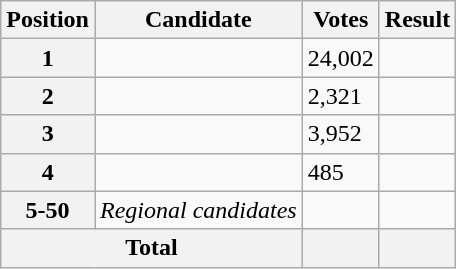<table class="wikitable sortable col3right">
<tr>
<th scope="col">Position</th>
<th scope="col">Candidate</th>
<th scope="col">Votes</th>
<th scope="col">Result</th>
</tr>
<tr>
<th scope="row">1</th>
<td></td>
<td>24,002</td>
<td></td>
</tr>
<tr>
<th scope="row">2</th>
<td></td>
<td>2,321</td>
<td></td>
</tr>
<tr>
<th scope="row">3</th>
<td></td>
<td>3,952</td>
<td></td>
</tr>
<tr>
<th scope="row">4</th>
<td></td>
<td>485</td>
<td></td>
</tr>
<tr>
<th scope="row">5-50</th>
<td><em>Regional candidates</em></td>
<td style="text-align:right"></td>
<td></td>
</tr>
<tr class="sortbottom">
<th scope="row" colspan="2">Total</th>
<th style="text-align:right"></th>
<th></th>
</tr>
</table>
